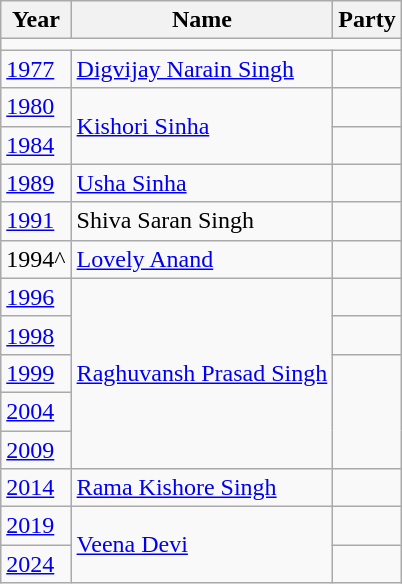<table class="wikitable">
<tr>
<th>Year</th>
<th>Name</th>
<th colspan="2">Party</th>
</tr>
<tr>
<td colspan="4"></td>
</tr>
<tr>
<td><a href='#'>1977</a></td>
<td><a href='#'>Digvijay Narain Singh</a></td>
<td></td>
</tr>
<tr>
<td><a href='#'>1980</a></td>
<td rowspan="2"><a href='#'>Kishori Sinha</a></td>
</tr>
<tr>
<td><a href='#'>1984</a></td>
<td></td>
</tr>
<tr>
<td><a href='#'>1989</a></td>
<td><a href='#'>Usha Sinha</a></td>
<td></td>
</tr>
<tr>
<td><a href='#'>1991</a></td>
<td>Shiva Saran Singh</td>
</tr>
<tr>
<td>1994^</td>
<td><a href='#'>Lovely Anand</a></td>
<td></td>
</tr>
<tr>
<td><a href='#'>1996</a></td>
<td rowspan="5"><a href='#'>Raghuvansh Prasad Singh</a></td>
<td></td>
</tr>
<tr>
<td><a href='#'>1998</a></td>
<td></td>
</tr>
<tr>
<td><a href='#'>1999</a></td>
</tr>
<tr>
<td><a href='#'>2004</a></td>
</tr>
<tr>
<td><a href='#'>2009</a></td>
</tr>
<tr>
<td><a href='#'>2014</a></td>
<td><a href='#'>Rama Kishore Singh</a></td>
<td></td>
</tr>
<tr>
<td><a href='#'>2019</a></td>
<td rowspan="2"><a href='#'>Veena Devi</a></td>
</tr>
<tr>
<td><a href='#'>2024</a></td>
<td></td>
</tr>
</table>
